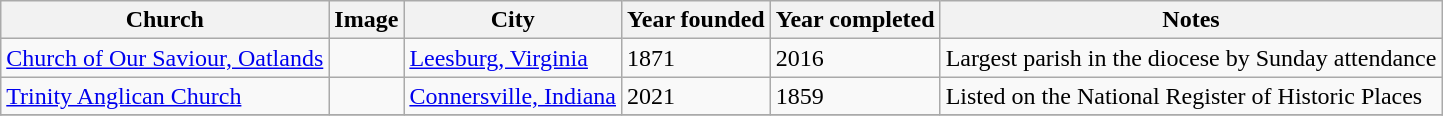<table class="wikitable sortable">
<tr>
<th>Church</th>
<th>Image</th>
<th>City</th>
<th>Year founded</th>
<th>Year completed</th>
<th>Notes</th>
</tr>
<tr>
<td><a href='#'>Church of Our Saviour, Oatlands</a></td>
<td></td>
<td><a href='#'>Leesburg, Virginia</a></td>
<td>1871</td>
<td>2016</td>
<td>Largest parish in the diocese by Sunday attendance</td>
</tr>
<tr>
<td><a href='#'>Trinity Anglican Church</a></td>
<td></td>
<td><a href='#'>Connersville, Indiana</a></td>
<td>2021</td>
<td>1859</td>
<td>Listed on the National Register of Historic Places</td>
</tr>
<tr>
</tr>
</table>
